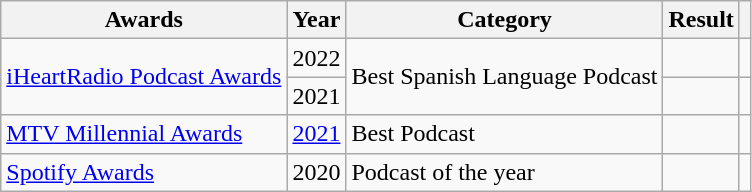<table class="wikitable sortable">
<tr>
<th>Awards</th>
<th>Year</th>
<th>Category</th>
<th>Result</th>
<th scope="col" class="unsortable"></th>
</tr>
<tr>
<td rowspan="2"><a href='#'>iHeartRadio Podcast Awards</a></td>
<td>2022</td>
<td rowspan="2">Best Spanish Language Podcast</td>
<td></td>
<td></td>
</tr>
<tr>
<td>2021</td>
<td></td>
<td></td>
</tr>
<tr>
<td><a href='#'>MTV Millennial Awards</a></td>
<td><a href='#'>2021</a></td>
<td>Best Podcast</td>
<td></td>
<td></td>
</tr>
<tr>
<td><a href='#'>Spotify Awards</a></td>
<td>2020</td>
<td>Podcast of the year</td>
<td></td>
<td></td>
</tr>
</table>
